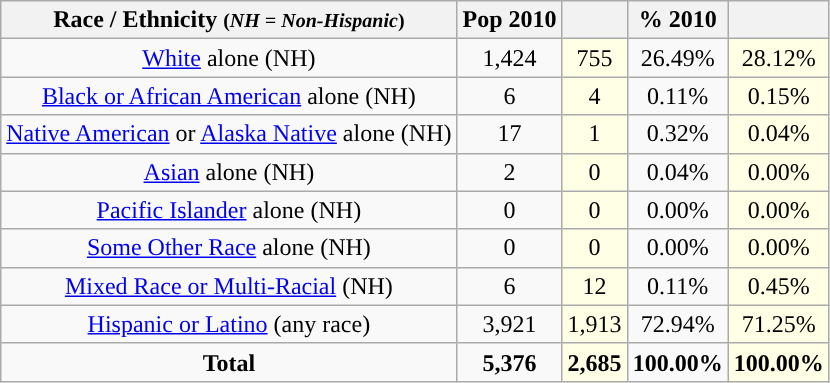<table class="wikitable" style="text-align:center;">
<tr>
<th>Race / Ethnicity <small>(<em>NH = Non-Hispanic</em>)</small></th>
<th>Pop 2010</th>
<th></th>
<th>% 2010</th>
<th></th>
</tr>
<tr>
<td><a href='#'>White</a> alone (NH)</td>
<td>1,424</td>
<td style='background: #ffffe6;'>755</td>
<td>26.49%</td>
<td style='background: #ffffe6;'>28.12%</td>
</tr>
<tr>
<td><a href='#'>Black or African American</a> alone (NH)</td>
<td>6</td>
<td style='background: #ffffe6;'>4</td>
<td>0.11%</td>
<td style='background: #ffffe6;'>0.15%</td>
</tr>
<tr>
<td><a href='#'>Native American</a> or <a href='#'>Alaska Native</a> alone (NH)</td>
<td>17</td>
<td style='background: #ffffe6;'>1</td>
<td>0.32%</td>
<td style='background: #ffffe6;'>0.04%</td>
</tr>
<tr>
<td><a href='#'>Asian</a> alone (NH)</td>
<td>2</td>
<td style='background: #ffffe6;'>0</td>
<td>0.04%</td>
<td style='background: #ffffe6;'>0.00%</td>
</tr>
<tr>
<td><a href='#'>Pacific Islander</a> alone (NH)</td>
<td>0</td>
<td style='background: #ffffe6;'>0</td>
<td>0.00%</td>
<td style='background: #ffffe6;'>0.00%</td>
</tr>
<tr>
<td><a href='#'>Some Other Race</a> alone (NH)</td>
<td>0</td>
<td style='background: #ffffe6;'>0</td>
<td>0.00%</td>
<td style='background: #ffffe6;'>0.00%</td>
</tr>
<tr>
<td><a href='#'>Mixed Race or Multi-Racial</a> (NH)</td>
<td>6</td>
<td style='background: #ffffe6;'>12</td>
<td>0.11%</td>
<td style='background: #ffffe6;'>0.45%</td>
</tr>
<tr>
<td><a href='#'>Hispanic or Latino</a> (any race)</td>
<td>3,921</td>
<td style='background: #ffffe6;'>1,913</td>
<td>72.94%</td>
<td style='background: #ffffe6;'>71.25%</td>
</tr>
<tr>
<td><strong>Total</strong></td>
<td><strong>5,376</strong></td>
<td style='background: #ffffe6;'><strong>2,685</strong></td>
<td><strong>100.00%</strong></td>
<td style='background: #ffffe6;'><strong>100.00%</strong></td>
</tr>
</table>
